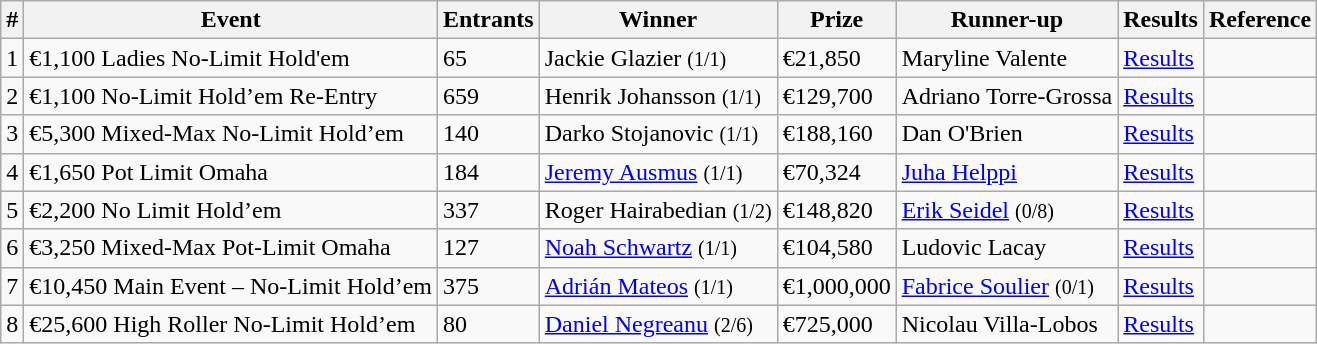<table class="wikitable sortable">
<tr>
<th bgcolor="#FFEBAD">#</th>
<th bgcolor="#FFEBAD">Event</th>
<th bgcolor="#FFEBAD">Entrants</th>
<th bgcolor="#FFEBAD">Winner</th>
<th bgcolor="#FFEBAD">Prize</th>
<th bgcolor="#FFEBAD">Runner-up</th>
<th bgcolor="#FFEBAD">Results</th>
<th bgcolor="#FFEBAD">Reference</th>
</tr>
<tr>
<td>1</td>
<td>€1,100 Ladies No-Limit Hold'em</td>
<td>65</td>
<td>Jackie Glazier <small>(1/1)</small></td>
<td>€21,850</td>
<td>Maryline Valente</td>
<td><a href='#'>Results</a></td>
<td></td>
</tr>
<tr>
<td>2</td>
<td>€1,100 No-Limit Hold’em Re-Entry</td>
<td>659</td>
<td>Henrik Johansson <small>(1/1)</small></td>
<td>€129,700</td>
<td>Adriano Torre-Grossa</td>
<td><a href='#'>Results</a></td>
<td></td>
</tr>
<tr>
<td>3</td>
<td>€5,300 Mixed-Max No-Limit Hold’em</td>
<td>140</td>
<td>Darko Stojanovic <small>(1/1)</small></td>
<td>€188,160</td>
<td>Dan O'Brien</td>
<td><a href='#'>Results</a></td>
<td></td>
</tr>
<tr>
<td>4</td>
<td>€1,650 Pot Limit Omaha</td>
<td>184</td>
<td><a href='#'>Jeremy Ausmus</a> <small>(1/1)</small></td>
<td>€70,324</td>
<td><a href='#'>Juha Helppi</a></td>
<td><a href='#'>Results</a></td>
<td></td>
</tr>
<tr>
<td>5</td>
<td>€2,200 No Limit Hold’em</td>
<td>337</td>
<td>Roger Hairabedian <small>(1/2)</small></td>
<td>€148,820</td>
<td><a href='#'>Erik Seidel</a> <small>(0/8)</small></td>
<td><a href='#'>Results</a></td>
<td></td>
</tr>
<tr>
<td>6</td>
<td>€3,250 Mixed-Max Pot-Limit Omaha</td>
<td>127</td>
<td><a href='#'>Noah Schwartz</a> <small>(1/1)</small></td>
<td>€104,580</td>
<td>Ludovic Lacay</td>
<td><a href='#'>Results</a></td>
<td></td>
</tr>
<tr>
<td>7</td>
<td>€10,450 Main Event – No-Limit Hold’em</td>
<td>375</td>
<td><a href='#'>Adrián Mateos</a> <small>(1/1)</small></td>
<td>€1,000,000</td>
<td><a href='#'>Fabrice Soulier</a> <small>(0/1)</small></td>
<td><a href='#'>Results</a></td>
<td></td>
</tr>
<tr>
<td>8</td>
<td>€25,600 High Roller No-Limit Hold’em</td>
<td>80</td>
<td><a href='#'>Daniel Negreanu</a> <small>(2/6)</small></td>
<td>€725,000</td>
<td>Nicolau Villa-Lobos</td>
<td><a href='#'>Results</a></td>
<td></td>
</tr>
</table>
